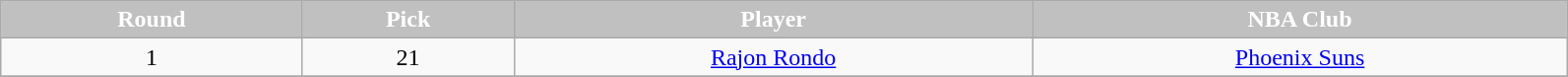<table class="wikitable" width="84%">
<tr align="center"  style="background:silver;color:#FFFFFF;">
<td><strong>Round</strong></td>
<td><strong>Pick</strong></td>
<td><strong>Player</strong></td>
<td><strong>NBA Club</strong></td>
</tr>
<tr align="center" bgcolor="">
<td>1</td>
<td>21</td>
<td><a href='#'>Rajon Rondo</a></td>
<td><a href='#'>Phoenix Suns</a></td>
</tr>
<tr align="center" bgcolor="">
</tr>
</table>
